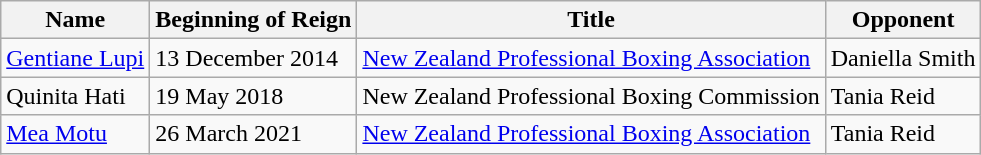<table class="wikitable">
<tr>
<th>Name</th>
<th>Beginning of Reign</th>
<th>Title</th>
<th>Opponent</th>
</tr>
<tr>
<td><a href='#'>Gentiane Lupi</a></td>
<td>13 December 2014</td>
<td><a href='#'>New Zealand Professional Boxing Association</a></td>
<td>Daniella Smith</td>
</tr>
<tr>
<td>Quinita Hati</td>
<td>19 May 2018</td>
<td>New Zealand Professional Boxing Commission</td>
<td>Tania Reid</td>
</tr>
<tr>
<td><a href='#'>Mea Motu</a></td>
<td>26 March 2021</td>
<td><a href='#'>New Zealand Professional Boxing Association</a></td>
<td>Tania Reid</td>
</tr>
</table>
